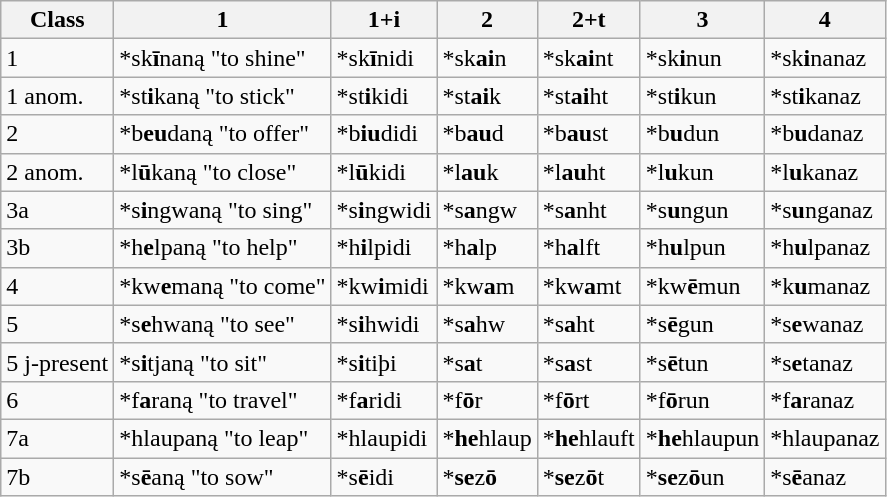<table class="wikitable">
<tr>
<th>Class</th>
<th>1</th>
<th>1+i</th>
<th>2</th>
<th>2+t</th>
<th>3</th>
<th>4</th>
</tr>
<tr>
<td>1</td>
<td>*sk<strong>ī</strong>naną "to shine"</td>
<td>*sk<strong>ī</strong>nidi</td>
<td>*sk<strong>ai</strong>n</td>
<td>*sk<strong>ai</strong>nt</td>
<td>*sk<strong>i</strong>nun</td>
<td>*sk<strong>i</strong>nanaz</td>
</tr>
<tr>
<td>1 anom.</td>
<td>*st<strong>i</strong>kaną "to stick"</td>
<td>*st<strong>i</strong>kidi</td>
<td>*st<strong>ai</strong>k</td>
<td>*st<strong>ai</strong>ht</td>
<td>*st<strong>i</strong>kun</td>
<td>*st<strong>i</strong>kanaz</td>
</tr>
<tr>
<td>2</td>
<td>*b<strong>eu</strong>daną "to offer"</td>
<td>*b<strong>iu</strong>didi</td>
<td>*b<strong>au</strong>d</td>
<td>*b<strong>au</strong>st</td>
<td>*b<strong>u</strong>dun</td>
<td>*b<strong>u</strong>danaz</td>
</tr>
<tr>
<td>2 anom.</td>
<td>*l<strong>ū</strong>kaną "to close"</td>
<td>*l<strong>ū</strong>kidi</td>
<td>*l<strong>au</strong>k</td>
<td>*l<strong>au</strong>ht</td>
<td>*l<strong>u</strong>kun</td>
<td>*l<strong>u</strong>kanaz</td>
</tr>
<tr>
<td>3a</td>
<td>*s<strong>i</strong>ngwaną "to sing"</td>
<td>*s<strong>i</strong>ngwidi</td>
<td>*s<strong>a</strong>ngw</td>
<td>*s<strong>a</strong>nht</td>
<td>*s<strong>u</strong>ngun</td>
<td>*s<strong>u</strong>nganaz</td>
</tr>
<tr>
<td>3b</td>
<td>*h<strong>e</strong>lpaną "to help"</td>
<td>*h<strong>i</strong>lpidi</td>
<td>*h<strong>a</strong>lp</td>
<td>*h<strong>a</strong>lft</td>
<td>*h<strong>u</strong>lpun</td>
<td>*h<strong>u</strong>lpanaz</td>
</tr>
<tr>
<td>4</td>
<td>*kw<strong>e</strong>maną "to come"</td>
<td>*kw<strong>i</strong>midi</td>
<td>*kw<strong>a</strong>m</td>
<td>*kw<strong>a</strong>mt</td>
<td>*kw<strong>ē</strong>mun</td>
<td>*k<strong>u</strong>manaz</td>
</tr>
<tr>
<td>5</td>
<td>*s<strong>e</strong>hwaną "to see"</td>
<td>*s<strong>i</strong>hwidi</td>
<td>*s<strong>a</strong>hw</td>
<td>*s<strong>a</strong>ht</td>
<td>*s<strong>ē</strong>gun</td>
<td>*s<strong>e</strong>wanaz</td>
</tr>
<tr>
<td>5 j-present</td>
<td>*s<strong>i</strong>tjaną "to sit"</td>
<td>*s<strong>i</strong>tiþi</td>
<td>*s<strong>a</strong>t</td>
<td>*s<strong>a</strong>st</td>
<td>*s<strong>ē</strong>tun</td>
<td>*s<strong>e</strong>tanaz</td>
</tr>
<tr>
<td>6</td>
<td>*f<strong>a</strong>raną "to travel"</td>
<td>*f<strong>a</strong>ridi</td>
<td>*f<strong>ō</strong>r</td>
<td>*f<strong>ō</strong>rt</td>
<td>*f<strong>ō</strong>run</td>
<td>*f<strong>a</strong>ranaz</td>
</tr>
<tr>
<td>7a</td>
<td>*hlaupaną "to leap"</td>
<td>*hlaupidi</td>
<td>*<strong>he</strong>hlaup</td>
<td>*<strong>he</strong>hlauft</td>
<td>*<strong>he</strong>hlaupun</td>
<td>*hlaupanaz</td>
</tr>
<tr>
<td>7b</td>
<td>*s<strong>ē</strong>aną "to sow"</td>
<td>*s<strong>ē</strong>idi</td>
<td>*<strong>se</strong>z<strong>ō</strong></td>
<td>*<strong>se</strong>z<strong>ō</strong>t</td>
<td>*<strong>se</strong>z<strong>ō</strong>un</td>
<td>*s<strong>ē</strong>anaz</td>
</tr>
</table>
